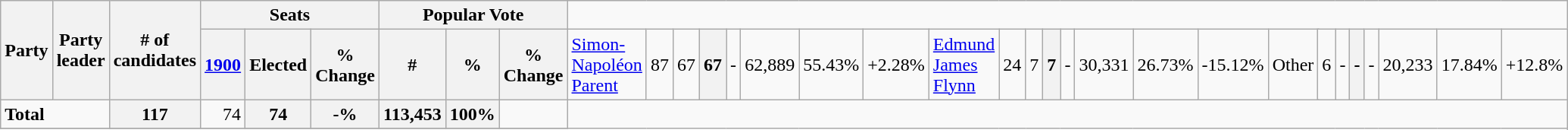<table class="wikitable">
<tr>
<th rowspan="2" colspan="2">Party</th>
<th rowspan="2">Party leader</th>
<th rowspan="2"># of<br>candidates</th>
<th colspan="3">Seats</th>
<th colspan="3">Popular Vote</th>
</tr>
<tr>
<th><a href='#'>1900</a></th>
<th>Elected</th>
<th>% Change</th>
<th>#</th>
<th>%</th>
<th>% Change<br></th>
<td><a href='#'>Simon-Napoléon Parent</a></td>
<td align="right">87  </td>
<td align="right">67   </td>
<th align="right">67    </th>
<td align="right">-  </td>
<td align="right">62,889   </td>
<td align="right">55.43%   </td>
<td align="right">+2.28%   <br></td>
<td><a href='#'>Edmund James Flynn</a> </td>
<td align="right">24   </td>
<td align="right">7  </td>
<th align="right">7  </th>
<td align="right">-   </td>
<td align="right">30,331   </td>
<td align="right">26.73%   </td>
<td align="right">-15.12%   <br></td>
<td colspan=2>Other</td>
<td align="right">6  </td>
<td align="right">-   </td>
<th align="right">-  </th>
<td align="right">-   </td>
<td align="right">20,233      </td>
<td align="right">17.84%    </td>
<td align="right">+12.8%   </td>
</tr>
<tr>
<td colspan="3"><strong>Total</strong></td>
<th align="right">117  </th>
<td align="right">74   </td>
<th align="right">74  </th>
<th align="right">-%  </th>
<th align="right">113,453 </th>
<th align="right">100%   </th>
<td align="right">   </td>
</tr>
<tr>
</tr>
</table>
